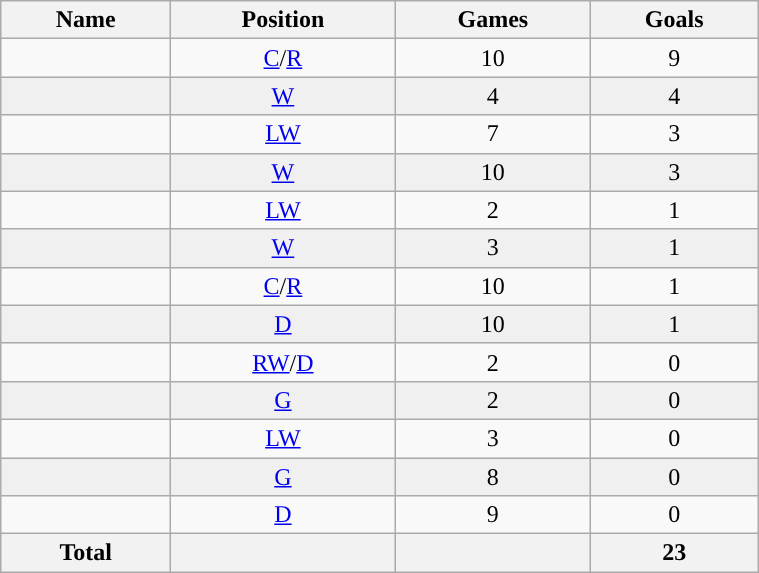<table class="wikitable sortable" width ="40%">
<tr align="center">
<th><strong>Name</strong></th>
<th><strong>Position</strong></th>
<th><strong>Games</strong></th>
<th><strong>Goals</strong></th>
</tr>
<tr align="center" bgcolor="">
<td></td>
<td><a href='#'>C</a>/<a href='#'>R</a></td>
<td>10</td>
<td>9</td>
</tr>
<tr align="center" bgcolor="f0f0f0">
<td></td>
<td><a href='#'>W</a></td>
<td>4</td>
<td>4</td>
</tr>
<tr align="center" bgcolor="">
<td></td>
<td><a href='#'>LW</a></td>
<td>7</td>
<td>3</td>
</tr>
<tr align="center" bgcolor="f0f0f0">
<td></td>
<td><a href='#'>W</a></td>
<td>10</td>
<td>3</td>
</tr>
<tr align="center" bgcolor="">
<td></td>
<td><a href='#'>LW</a></td>
<td>2</td>
<td>1</td>
</tr>
<tr align="center" bgcolor="f0f0f0">
<td></td>
<td><a href='#'>W</a></td>
<td>3</td>
<td>1</td>
</tr>
<tr align="center" bgcolor="">
<td></td>
<td><a href='#'>C</a>/<a href='#'>R</a></td>
<td>10</td>
<td>1</td>
</tr>
<tr align="center" bgcolor="f0f0f0">
<td></td>
<td><a href='#'>D</a></td>
<td>10</td>
<td>1</td>
</tr>
<tr align="center" bgcolor="">
<td></td>
<td><a href='#'>RW</a>/<a href='#'>D</a></td>
<td>2</td>
<td>0</td>
</tr>
<tr align="center" bgcolor="f0f0f0">
<td></td>
<td><a href='#'>G</a></td>
<td>2</td>
<td>0</td>
</tr>
<tr align="center" bgcolor="">
<td></td>
<td><a href='#'>LW</a></td>
<td>3</td>
<td>0</td>
</tr>
<tr align="center" bgcolor="f0f0f0">
<td></td>
<td><a href='#'>G</a></td>
<td>8</td>
<td>0</td>
</tr>
<tr align="center" bgcolor="">
<td></td>
<td><a href='#'>D</a></td>
<td>9</td>
<td>0</td>
</tr>
<tr>
<th>Total</th>
<th></th>
<th></th>
<th>23</th>
</tr>
</table>
